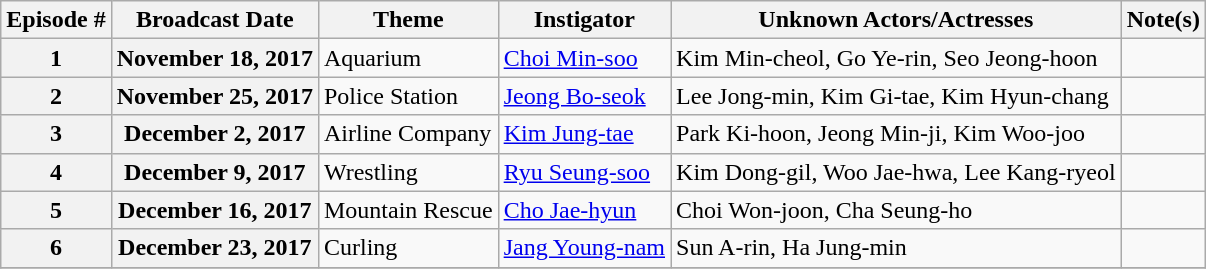<table Class ="wikitable sortable">
<tr>
<th>Episode #</th>
<th>Broadcast Date</th>
<th>Theme</th>
<th>Instigator</th>
<th>Unknown Actors/Actresses</th>
<th>Note(s)</th>
</tr>
<tr>
<th>1</th>
<th>November 18, 2017</th>
<td>Aquarium</td>
<td><a href='#'>Choi Min-soo</a></td>
<td>Kim Min-cheol, Go Ye-rin, Seo Jeong-hoon</td>
<td></td>
</tr>
<tr>
<th>2</th>
<th>November 25, 2017</th>
<td>Police Station</td>
<td><a href='#'>Jeong Bo-seok</a></td>
<td>Lee Jong-min, Kim Gi-tae, Kim Hyun-chang</td>
<td></td>
</tr>
<tr>
<th>3</th>
<th>December 2, 2017</th>
<td>Airline Company</td>
<td><a href='#'>Kim Jung-tae</a></td>
<td>Park Ki-hoon, Jeong Min-ji, Kim Woo-joo</td>
<td></td>
</tr>
<tr>
<th>4</th>
<th>December 9, 2017</th>
<td>Wrestling</td>
<td><a href='#'>Ryu Seung-soo</a></td>
<td>Kim Dong-gil, Woo Jae-hwa, Lee Kang-ryeol</td>
<td></td>
</tr>
<tr>
<th>5</th>
<th>December 16, 2017</th>
<td>Mountain Rescue</td>
<td><a href='#'>Cho Jae-hyun</a></td>
<td>Choi Won-joon, Cha Seung-ho</td>
<td></td>
</tr>
<tr>
<th>6</th>
<th>December 23, 2017</th>
<td>Curling</td>
<td><a href='#'>Jang Young-nam</a></td>
<td>Sun A-rin, Ha Jung-min</td>
<td></td>
</tr>
<tr>
</tr>
</table>
